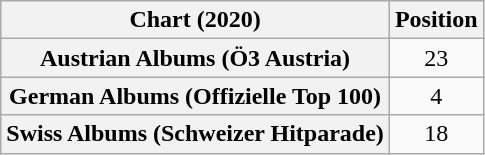<table class="wikitable sortable plainrowheaders" style="text-align:center">
<tr>
<th scope="col">Chart (2020)</th>
<th scope="col">Position</th>
</tr>
<tr>
<th scope="row">Austrian Albums (Ö3 Austria)</th>
<td>23</td>
</tr>
<tr>
<th scope="row">German Albums (Offizielle Top 100)</th>
<td>4</td>
</tr>
<tr>
<th scope="row">Swiss Albums (Schweizer Hitparade)</th>
<td>18</td>
</tr>
</table>
